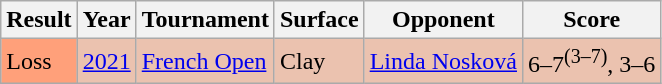<table class="wikitable">
<tr>
<th>Result</th>
<th>Year</th>
<th>Tournament</th>
<th>Surface</th>
<th>Opponent</th>
<th>Score</th>
</tr>
<tr bgcolor=ebc2af>
<td bgcolor=ffa07a>Loss</td>
<td><a href='#'>2021</a></td>
<td><a href='#'>French Open</a></td>
<td>Clay</td>
<td> <a href='#'>Linda Nosková</a></td>
<td>6–7<sup>(3–7)</sup>, 3–6</td>
</tr>
</table>
